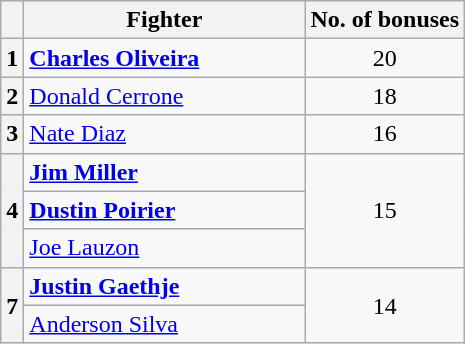<table class=wikitable>
<tr>
<th></th>
<th width=180>Fighter</th>
<th>No. of bonuses</th>
</tr>
<tr>
<th>1</th>
<td> <strong><a href='#'>Charles Oliveira</a></strong></td>
<td align=center>20</td>
</tr>
<tr>
<th>2</th>
<td> <a href='#'>Donald Cerrone</a></td>
<td align=center>18</td>
</tr>
<tr>
<th>3</th>
<td> <a href='#'>Nate Diaz</a></td>
<td align=center>16</td>
</tr>
<tr>
<th rowspan=3>4</th>
<td> <strong><a href='#'>Jim Miller</a></strong></td>
<td rowspan=3 align=center>15</td>
</tr>
<tr>
<td> <strong><a href='#'>Dustin Poirier</a></strong></td>
</tr>
<tr>
<td> <a href='#'>Joe Lauzon</a></td>
</tr>
<tr>
<th rowspan=2>7</th>
<td> <strong><a href='#'>Justin Gaethje</a></strong></td>
<td rowspan=2 align=center>14</td>
</tr>
<tr>
<td> <a href='#'>Anderson Silva</a></td>
</tr>
</table>
